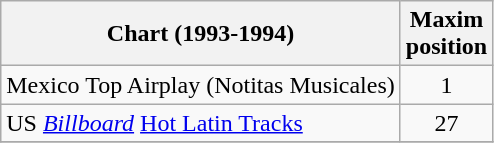<table class="wikitable">
<tr>
<th align="left">Chart (1993-1994)</th>
<th align="left">Maxim<br>position</th>
</tr>
<tr>
<td align="left">Mexico Top Airplay (Notitas Musicales)</td>
<td align="center">1</td>
</tr>
<tr>
<td align="left">US <em><a href='#'>Billboard</a></em> <a href='#'>Hot Latin Tracks</a></td>
<td align="center">27</td>
</tr>
<tr>
</tr>
</table>
